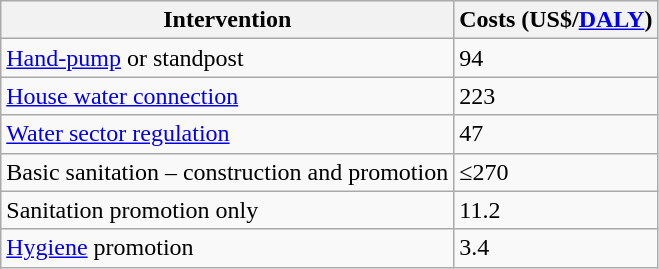<table class="wikitable">
<tr>
<th>Intervention</th>
<th>Costs (US$/<a href='#'>DALY</a>)</th>
</tr>
<tr>
<td><a href='#'>Hand-pump</a> or standpost</td>
<td>94</td>
</tr>
<tr>
<td><a href='#'>House water connection</a></td>
<td>223</td>
</tr>
<tr>
<td><a href='#'>Water sector regulation</a></td>
<td>47</td>
</tr>
<tr>
<td>Basic sanitation – construction and promotion</td>
<td>≤270</td>
</tr>
<tr>
<td>Sanitation promotion only</td>
<td>11.2</td>
</tr>
<tr>
<td><a href='#'>Hygiene</a> promotion</td>
<td>3.4</td>
</tr>
</table>
